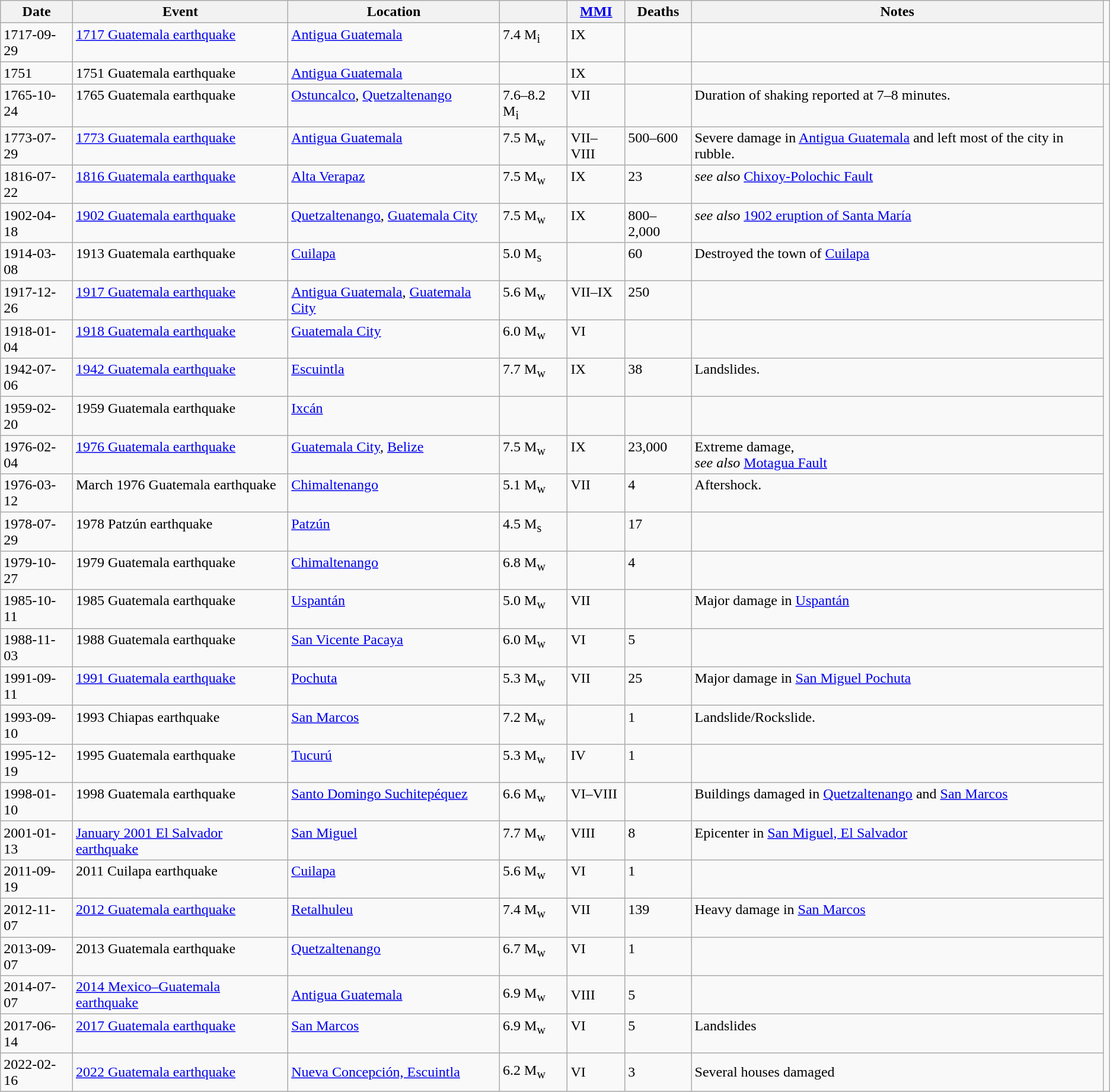<table class="wikitable sortable">
<tr bgcolor="#ececec" style valign="top">
<th>Date</th>
<th>Event</th>
<th>Location</th>
<th></th>
<th><a href='#'>MMI</a></th>
<th>Deaths</th>
<th>Notes</th>
</tr>
<tr style valign="top">
<td>1717-09-29</td>
<td><a href='#'>1717 Guatemala earthquake</a></td>
<td><a href='#'>Antigua Guatemala</a></td>
<td>7.4 M<sub>i</sub></td>
<td>IX</td>
<td></td>
<td></td>
</tr>
<tr style valign="top">
<td>1751</td>
<td>1751 Guatemala earthquake</td>
<td><a href='#'>Antigua Guatemala</a></td>
<td></td>
<td>IX</td>
<td></td>
<td></td>
<td></td>
</tr>
<tr style valign="top">
<td>1765-10-24</td>
<td>1765 Guatemala earthquake</td>
<td><a href='#'>Ostuncalco</a>, <a href='#'>Quetzaltenango</a></td>
<td>7.6–8.2 M<sub>i</sub></td>
<td>VII</td>
<td></td>
<td>Duration of shaking reported at 7–8 minutes.</td>
</tr>
<tr style valign="top">
<td>1773-07-29</td>
<td><a href='#'>1773 Guatemala earthquake</a></td>
<td><a href='#'>Antigua Guatemala</a></td>
<td>7.5 M<sub>w</sub></td>
<td>VII–VIII</td>
<td>500–600</td>
<td>Severe damage in <a href='#'>Antigua Guatemala</a> and left most of the city in rubble.</td>
</tr>
<tr style valign="top">
<td>1816-07-22</td>
<td><a href='#'>1816 Guatemala earthquake</a></td>
<td><a href='#'>Alta Verapaz</a></td>
<td>7.5 M<sub>w</sub></td>
<td>IX</td>
<td>23</td>
<td><em>see also</em> <a href='#'>Chixoy-Polochic Fault</a></td>
</tr>
<tr style valign="top">
<td>1902-04-18</td>
<td><a href='#'>1902 Guatemala earthquake</a></td>
<td><a href='#'>Quetzaltenango</a>, <a href='#'>Guatemala City</a></td>
<td>7.5 M<sub>w</sub></td>
<td>IX</td>
<td>800–2,000</td>
<td><em>see also</em> <a href='#'>1902 eruption of Santa María</a></td>
</tr>
<tr style valign="top">
<td>1914-03-08</td>
<td>1913 Guatemala earthquake</td>
<td><a href='#'>Cuilapa</a></td>
<td>5.0 M<sub>s</sub></td>
<td></td>
<td>60</td>
<td>Destroyed the town of <a href='#'>Cuilapa</a></td>
</tr>
<tr style valign="top">
<td>1917-12-26</td>
<td><a href='#'>1917 Guatemala earthquake</a></td>
<td><a href='#'>Antigua Guatemala</a>, <a href='#'>Guatemala City</a></td>
<td>5.6 M<sub>w</sub></td>
<td>VII–IX</td>
<td>250</td>
<td></td>
</tr>
<tr style valign="top">
<td>1918-01-04</td>
<td><a href='#'>1918 Guatemala earthquake</a></td>
<td><a href='#'>Guatemala City</a></td>
<td>6.0 M<sub>w</sub></td>
<td>VI</td>
<td></td>
<td></td>
</tr>
<tr style valign="top">
<td>1942-07-06</td>
<td><a href='#'>1942 Guatemala earthquake</a></td>
<td><a href='#'>Escuintla</a></td>
<td>7.7 M<sub>w</sub></td>
<td>IX</td>
<td>38</td>
<td>Landslides.</td>
</tr>
<tr style valign="top">
<td>1959-02-20</td>
<td>1959 Guatemala earthquake</td>
<td><a href='#'>Ixcán</a></td>
<td></td>
<td></td>
<td></td>
<td></td>
</tr>
<tr style valign="top">
<td>1976-02-04</td>
<td><a href='#'>1976 Guatemala earthquake</a></td>
<td><a href='#'>Guatemala City</a>, <a href='#'>Belize</a></td>
<td>7.5 M<sub>w</sub></td>
<td>IX</td>
<td>23,000</td>
<td>Extreme damage,<br><em>see also</em> <a href='#'>Motagua Fault</a></td>
</tr>
<tr style valign="top">
<td>1976-03-12</td>
<td>March 1976 Guatemala earthquake</td>
<td><a href='#'>Chimaltenango</a></td>
<td>5.1 M<sub>w</sub></td>
<td>VII</td>
<td>4</td>
<td>Aftershock.</td>
</tr>
<tr style valign="top">
<td>1978-07-29</td>
<td>1978 Patzún earthquake</td>
<td><a href='#'>Patzún</a></td>
<td>4.5 M<sub>s</sub></td>
<td></td>
<td>17</td>
<td></td>
</tr>
<tr style valign="top">
<td>1979-10-27</td>
<td>1979 Guatemala earthquake</td>
<td><a href='#'>Chimaltenango</a></td>
<td>6.8 M<sub>w</sub></td>
<td></td>
<td>4</td>
<td></td>
</tr>
<tr style valign="top">
<td>1985-10-11</td>
<td>1985 Guatemala earthquake</td>
<td><a href='#'>Uspantán</a></td>
<td>5.0 M<sub>w</sub></td>
<td>VII</td>
<td></td>
<td>Major damage in <a href='#'>Uspantán</a></td>
</tr>
<tr style valign="top">
<td>1988-11-03</td>
<td>1988 Guatemala earthquake</td>
<td><a href='#'>San Vicente Pacaya</a></td>
<td>6.0 M<sub>w</sub></td>
<td>VI</td>
<td>5</td>
<td></td>
</tr>
<tr style valign="top">
<td>1991-09-11</td>
<td><a href='#'>1991 Guatemala earthquake</a></td>
<td><a href='#'>Pochuta</a></td>
<td>5.3 M<sub>w</sub></td>
<td>VII</td>
<td>25</td>
<td>Major damage in <a href='#'>San Miguel Pochuta</a></td>
</tr>
<tr style valign="top">
<td>1993-09-10</td>
<td>1993 Chiapas earthquake</td>
<td><a href='#'>San Marcos</a></td>
<td>7.2 M<sub>w</sub></td>
<td></td>
<td>1</td>
<td>Landslide/Rockslide.</td>
</tr>
<tr style valign="top">
<td>1995-12-19</td>
<td>1995 Guatemala earthquake</td>
<td><a href='#'>Tucurú</a></td>
<td>5.3 M<sub>w</sub></td>
<td>IV</td>
<td>1</td>
<td></td>
</tr>
<tr style valign="top">
<td>1998-01-10</td>
<td>1998 Guatemala earthquake</td>
<td><a href='#'>Santo Domingo Suchitepéquez</a></td>
<td>6.6 M<sub>w</sub></td>
<td>VI–VIII</td>
<td></td>
<td>Buildings damaged in <a href='#'>Quetzaltenango</a> and <a href='#'>San Marcos</a></td>
</tr>
<tr style valign="top">
<td>2001-01-13</td>
<td><a href='#'>January 2001 El Salvador earthquake</a></td>
<td><a href='#'>San Miguel</a></td>
<td>7.7 M<sub>w</sub></td>
<td>VIII</td>
<td>8</td>
<td>Epicenter in <a href='#'>San Miguel, El Salvador</a></td>
</tr>
<tr style valign="top">
<td>2011-09-19</td>
<td>2011 Cuilapa earthquake</td>
<td><a href='#'>Cuilapa</a></td>
<td>5.6 M<sub>w</sub></td>
<td>VI</td>
<td>1</td>
<td></td>
</tr>
<tr style valign="top">
<td>2012-11-07</td>
<td><a href='#'>2012 Guatemala earthquake</a></td>
<td><a href='#'>Retalhuleu</a></td>
<td>7.4 M<sub>w</sub></td>
<td>VII</td>
<td>139</td>
<td>Heavy damage in <a href='#'>San Marcos</a></td>
</tr>
<tr style valign="top">
<td>2013-09-07</td>
<td>2013 Guatemala earthquake</td>
<td><a href='#'>Quetzaltenango</a></td>
<td>6.7 M<sub>w</sub></td>
<td>VI</td>
<td>1</td>
<td></td>
</tr>
<tr>
<td>2014-07-07</td>
<td><a href='#'>2014 Mexico–Guatemala earthquake</a></td>
<td><a href='#'>Antigua Guatemala</a></td>
<td>6.9 M<sub>w</sub></td>
<td>VIII</td>
<td>5</td>
<td></td>
</tr>
<tr style valign="top">
<td>2017-06-14</td>
<td><a href='#'>2017 Guatemala earthquake</a></td>
<td><a href='#'>San Marcos</a></td>
<td>6.9 M<sub>w</sub></td>
<td>VI</td>
<td>5</td>
<td>Landslides</td>
</tr>
<tr>
<td>2022-02-16</td>
<td><a href='#'>2022 Guatemala earthquake</a></td>
<td><a href='#'>Nueva Concepción, Escuintla</a></td>
<td>6.2 M<sub>w</sub></td>
<td>VI</td>
<td>3</td>
<td>Several houses damaged</td>
</tr>
</table>
